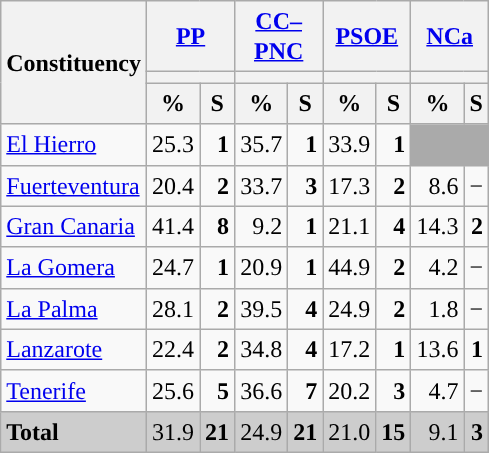<table class="wikitable sortable" style="text-align:right; line-height:20px;">
<tr>
<th rowspan="3">Constituency</th>
<th colspan="2" width="30px" class="unsortable"><a href='#'>PP</a></th>
<th colspan="2" width="30px" class="unsortable"><a href='#'>CC–PNC</a></th>
<th colspan="2" width="30px" class="unsortable"><a href='#'>PSOE</a></th>
<th colspan="2" width="30px" class="unsortable"><a href='#'>NCa</a></th>
</tr>
<tr>
<th colspan="2" style="background:"></th>
<th colspan="2" style="background:"></th>
<th colspan="2" style="background:"></th>
<th colspan="2" style="background:"></th>
</tr>
<tr>
<th data-sort-type="number">%</th>
<th data-sort-type="number">S</th>
<th data-sort-type="number">%</th>
<th data-sort-type="number">S</th>
<th data-sort-type="number">%</th>
<th data-sort-type="number">S</th>
<th data-sort-type="number">%</th>
<th data-sort-type="number">S</th>
</tr>
<tr>
<td align="left"><a href='#'>El Hierro</a></td>
<td>25.3</td>
<td><strong>1</strong></td>
<td style="background:">35.7</td>
<td><strong>1</strong></td>
<td>33.9</td>
<td><strong>1</strong></td>
<td colspan="2" bgcolor="#AAAAAA"></td>
</tr>
<tr>
<td align="left"><a href='#'>Fuerteventura</a></td>
<td>20.4</td>
<td><strong>2</strong></td>
<td style="background:">33.7</td>
<td><strong>3</strong></td>
<td>17.3</td>
<td><strong>2</strong></td>
<td>8.6</td>
<td>−</td>
</tr>
<tr>
<td align="left"><a href='#'>Gran Canaria</a></td>
<td style="background:">41.4</td>
<td><strong>8</strong></td>
<td>9.2</td>
<td><strong>1</strong></td>
<td>21.1</td>
<td><strong>4</strong></td>
<td>14.3</td>
<td><strong>2</strong></td>
</tr>
<tr>
<td align="left"><a href='#'>La Gomera</a></td>
<td>24.7</td>
<td><strong>1</strong></td>
<td>20.9</td>
<td><strong>1</strong></td>
<td style="background:">44.9</td>
<td><strong>2</strong></td>
<td>4.2</td>
<td>−</td>
</tr>
<tr>
<td align="left"><a href='#'>La Palma</a></td>
<td>28.1</td>
<td><strong>2</strong></td>
<td style="background:">39.5</td>
<td><strong>4</strong></td>
<td>24.9</td>
<td><strong>2</strong></td>
<td>1.8</td>
<td>−</td>
</tr>
<tr>
<td align="left"><a href='#'>Lanzarote</a></td>
<td>22.4</td>
<td><strong>2</strong></td>
<td style="background:">34.8</td>
<td><strong>4</strong></td>
<td>17.2</td>
<td><strong>1</strong></td>
<td>13.6</td>
<td><strong>1</strong></td>
</tr>
<tr>
<td align="left"><a href='#'>Tenerife</a></td>
<td>25.6</td>
<td><strong>5</strong></td>
<td style="background:">36.6</td>
<td><strong>7</strong></td>
<td>20.2</td>
<td><strong>3</strong></td>
<td>4.7</td>
<td>−</td>
</tr>
<tr style="background:#CDCDCD;">
<td align="left"><strong>Total</strong></td>
<td style="background:">31.9</td>
<td><strong>21</strong></td>
<td>24.9</td>
<td><strong>21</strong></td>
<td>21.0</td>
<td><strong>15</strong></td>
<td>9.1</td>
<td><strong>3</strong></td>
</tr>
</table>
